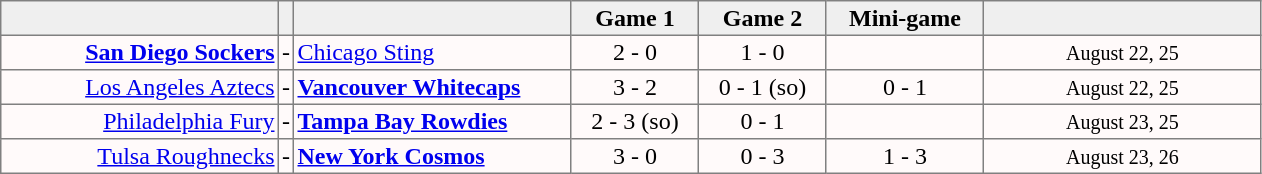<table style=border-collapse:collapse border=1 cellspacing=0 cellpadding=2>
<tr align=center bgcolor=#efefef>
<th width=180></th>
<th width=5></th>
<th width=180></th>
<th width=80>Game 1</th>
<th width=80>Game 2</th>
<th width=100>Mini-game</th>
<td width=180></td>
</tr>
<tr align=center bgcolor=fffafa>
<td align=right><strong><a href='#'>San Diego Sockers</a></strong></td>
<td>-</td>
<td align=left><a href='#'>Chicago Sting</a></td>
<td>2 - 0</td>
<td>1 - 0</td>
<td></td>
<td><small>August 22, 25</small></td>
</tr>
<tr align=center bgcolor=fffafa>
<td align=right><a href='#'>Los Angeles Aztecs</a></td>
<td>-</td>
<td align=left><strong><a href='#'>Vancouver Whitecaps</a></strong></td>
<td>3 - 2</td>
<td>0 - 1 (so)</td>
<td>0 - 1</td>
<td><small>August 22, 25</small></td>
</tr>
<tr align=center bgcolor=fffafa>
<td align=right><a href='#'>Philadelphia Fury</a></td>
<td>-</td>
<td align=left><strong><a href='#'>Tampa Bay Rowdies</a></strong></td>
<td>2 - 3 (so)</td>
<td>0 - 1</td>
<td></td>
<td><small>August 23, 25</small></td>
</tr>
<tr align=center bgcolor=fffafa>
<td align=right><a href='#'>Tulsa Roughnecks</a></td>
<td>-</td>
<td align=left><strong><a href='#'>New York Cosmos</a></strong></td>
<td>3 - 0</td>
<td>0 - 3</td>
<td>1 - 3</td>
<td><small>August 23, 26</small></td>
</tr>
</table>
